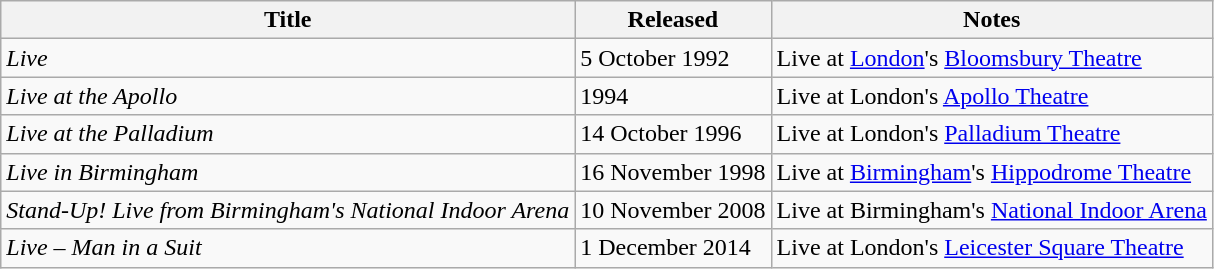<table class="wikitable">
<tr>
<th>Title</th>
<th>Released</th>
<th>Notes</th>
</tr>
<tr>
<td><em>Live</em></td>
<td>5 October 1992</td>
<td>Live at <a href='#'>London</a>'s <a href='#'>Bloomsbury Theatre</a></td>
</tr>
<tr>
<td><em>Live at the Apollo</em></td>
<td>1994</td>
<td>Live at London's <a href='#'>Apollo Theatre</a></td>
</tr>
<tr>
<td><em>Live at the Palladium</em></td>
<td>14 October 1996</td>
<td>Live at London's <a href='#'>Palladium Theatre</a></td>
</tr>
<tr>
<td><em>Live in Birmingham</em></td>
<td>16 November 1998</td>
<td>Live at <a href='#'>Birmingham</a>'s <a href='#'>Hippodrome Theatre</a></td>
</tr>
<tr>
<td><em>Stand-Up! Live from Birmingham's National Indoor Arena</em></td>
<td>10 November 2008</td>
<td>Live at Birmingham's <a href='#'>National Indoor Arena</a></td>
</tr>
<tr>
<td><em>Live – Man in a Suit</em></td>
<td>1 December 2014</td>
<td>Live at London's <a href='#'>Leicester Square Theatre</a></td>
</tr>
</table>
